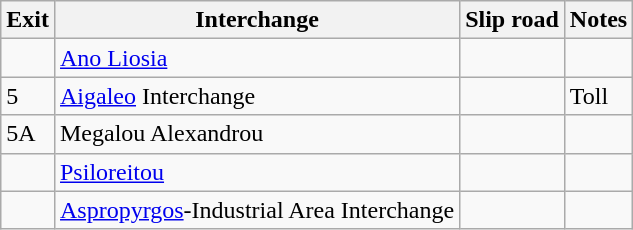<table class="wikitable">
<tr>
<th>Exit</th>
<th>Interchange</th>
<th>Slip road</th>
<th>Notes</th>
</tr>
<tr>
<td></td>
<td><a href='#'>Ano Liosia</a></td>
<td></td>
<td></td>
</tr>
<tr>
<td>5</td>
<td><a href='#'>Aigaleo</a> Interchange</td>
<td></td>
<td>Toll</td>
</tr>
<tr>
<td>5A</td>
<td>Megalou Alexandrou</td>
<td></td>
<td></td>
</tr>
<tr>
<td></td>
<td><a href='#'>Psiloreitou</a></td>
<td></td>
<td></td>
</tr>
<tr>
<td></td>
<td><a href='#'>Aspropyrgos</a>-Industrial Area Interchange</td>
<td></td>
<td></td>
</tr>
</table>
